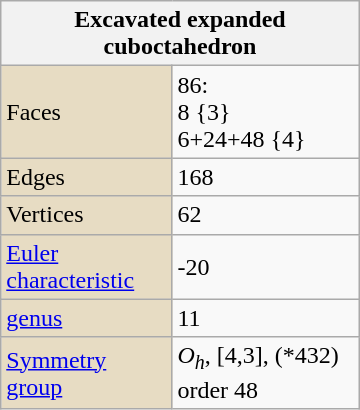<table class="wikitable" bgcolor="#ffffff" cellpadding="5" align="right" style="margin-left:10px" width="240">
<tr>
<th bgcolor=#e7dcc3 colspan=2>Excavated expanded cuboctahedron</th>
</tr>
<tr>
<td bgcolor=#e7dcc3>Faces</td>
<td>86:<br>8 {3}<br>6+24+48 {4}</td>
</tr>
<tr>
<td bgcolor=#e7dcc3>Edges</td>
<td>168</td>
</tr>
<tr>
<td bgcolor=#e7dcc3>Vertices</td>
<td>62</td>
</tr>
<tr>
<td bgcolor=#e7dcc3><a href='#'>Euler characteristic</a></td>
<td>-20</td>
</tr>
<tr>
<td bgcolor=#e7dcc3><a href='#'>genus</a></td>
<td>11</td>
</tr>
<tr>
<td bgcolor=#e7dcc3><a href='#'>Symmetry group</a></td>
<td><em>O</em><sub><em>h</em></sub>, [4,3], (*432) order 48</td>
</tr>
</table>
